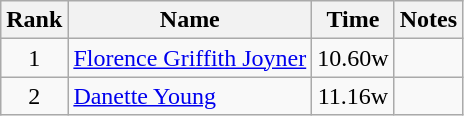<table class="wikitable sortable" style="text-align:center">
<tr>
<th>Rank</th>
<th>Name</th>
<th>Time</th>
<th>Notes</th>
</tr>
<tr>
<td>1</td>
<td align=left><a href='#'>Florence Griffith Joyner</a></td>
<td>10.60w</td>
<td></td>
</tr>
<tr>
<td>2</td>
<td align=left><a href='#'>Danette Young</a></td>
<td>11.16w</td>
<td></td>
</tr>
</table>
